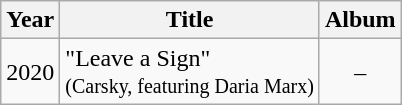<table class="wikitable" style="text-align:center;">
<tr>
<th>Year</th>
<th>Title</th>
<th>Album</th>
</tr>
<tr>
<td>2020</td>
<td align="left">"Leave a Sign"<br><small>(Carsky, featuring Daria Marx)</small></td>
<td>–</td>
</tr>
</table>
